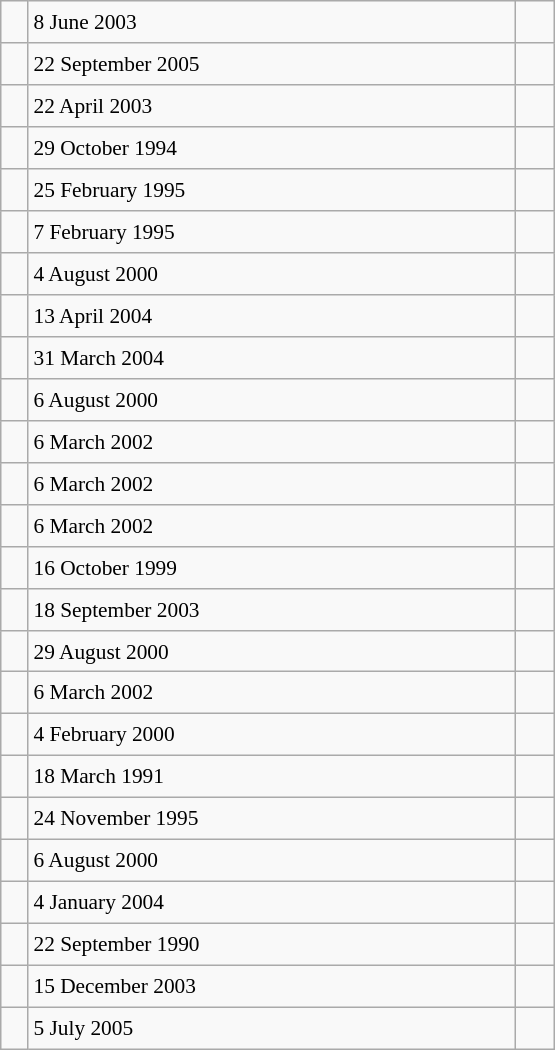<table class="wikitable" style="font-size: 89%; float: left; width: 26em; margin-right: 1em; height: 700px">
<tr>
<td></td>
<td>8 June 2003</td>
<td></td>
</tr>
<tr>
<td></td>
<td>22 September 2005</td>
<td></td>
</tr>
<tr>
<td></td>
<td>22 April 2003</td>
<td></td>
</tr>
<tr>
<td></td>
<td>29 October 1994</td>
<td></td>
</tr>
<tr>
<td></td>
<td>25 February 1995</td>
<td></td>
</tr>
<tr>
<td></td>
<td>7 February 1995</td>
<td></td>
</tr>
<tr>
<td></td>
<td>4 August 2000</td>
<td></td>
</tr>
<tr>
<td></td>
<td>13 April 2004</td>
<td></td>
</tr>
<tr>
<td></td>
<td>31 March 2004</td>
<td></td>
</tr>
<tr>
<td></td>
<td>6 August 2000</td>
<td></td>
</tr>
<tr>
<td></td>
<td>6 March 2002</td>
<td></td>
</tr>
<tr>
<td></td>
<td>6 March 2002</td>
<td></td>
</tr>
<tr>
<td></td>
<td>6 March 2002</td>
<td></td>
</tr>
<tr>
<td></td>
<td>16 October 1999</td>
<td></td>
</tr>
<tr>
<td></td>
<td>18 September 2003</td>
<td></td>
</tr>
<tr>
<td></td>
<td>29 August 2000</td>
<td></td>
</tr>
<tr>
<td></td>
<td>6 March 2002</td>
<td></td>
</tr>
<tr>
<td></td>
<td>4 February 2000</td>
<td></td>
</tr>
<tr>
<td></td>
<td>18 March 1991</td>
<td></td>
</tr>
<tr>
<td></td>
<td>24 November 1995</td>
<td></td>
</tr>
<tr>
<td></td>
<td>6 August 2000</td>
<td></td>
</tr>
<tr>
<td></td>
<td>4 January 2004</td>
<td></td>
</tr>
<tr>
<td></td>
<td>22 September 1990</td>
<td> </td>
</tr>
<tr>
<td></td>
<td>15 December 2003</td>
<td></td>
</tr>
<tr>
<td></td>
<td>5 July 2005</td>
<td></td>
</tr>
</table>
